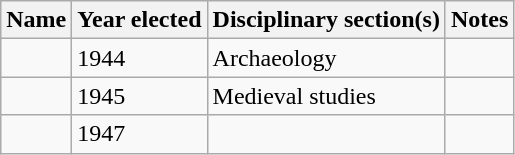<table class="wikitable sortable">
<tr>
<th>Name</th>
<th>Year elected</th>
<th>Disciplinary section(s)</th>
<th>Notes</th>
</tr>
<tr>
<td></td>
<td>1944</td>
<td>Archaeology</td>
<td></td>
</tr>
<tr>
<td></td>
<td>1945</td>
<td>Medieval studies</td>
<td></td>
</tr>
<tr>
<td></td>
<td>1947</td>
<td></td>
<td></td>
</tr>
</table>
